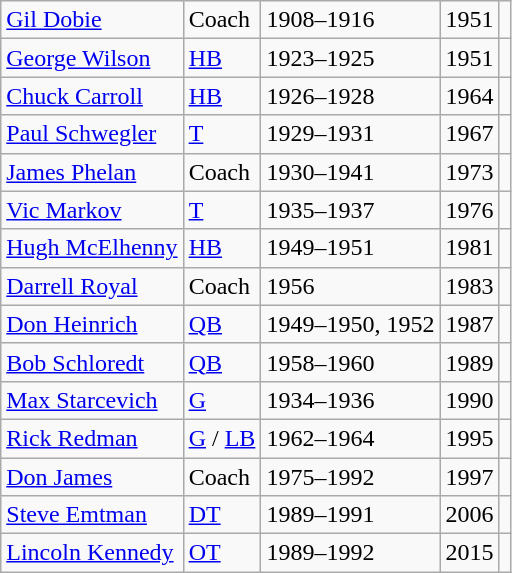<table class="wikitable">
<tr>
<td><a href='#'>Gil Dobie</a></td>
<td>Coach</td>
<td>1908–1916</td>
<td>1951</td>
<td></td>
</tr>
<tr>
<td><a href='#'>George Wilson</a></td>
<td><a href='#'>HB</a></td>
<td>1923–1925</td>
<td>1951</td>
<td></td>
</tr>
<tr>
<td><a href='#'>Chuck Carroll</a></td>
<td><a href='#'>HB</a></td>
<td>1926–1928</td>
<td>1964</td>
<td></td>
</tr>
<tr>
<td><a href='#'>Paul Schwegler</a></td>
<td><a href='#'>T</a></td>
<td>1929–1931</td>
<td>1967</td>
<td></td>
</tr>
<tr>
<td><a href='#'>James Phelan</a></td>
<td>Coach</td>
<td>1930–1941</td>
<td>1973</td>
<td></td>
</tr>
<tr>
<td><a href='#'>Vic Markov</a></td>
<td><a href='#'>T</a></td>
<td>1935–1937</td>
<td>1976</td>
<td></td>
</tr>
<tr>
<td><a href='#'>Hugh McElhenny</a></td>
<td><a href='#'>HB</a></td>
<td>1949–1951</td>
<td>1981</td>
<td></td>
</tr>
<tr>
<td><a href='#'>Darrell Royal</a></td>
<td>Coach</td>
<td>1956</td>
<td>1983</td>
<td></td>
</tr>
<tr>
<td><a href='#'>Don Heinrich</a></td>
<td><a href='#'>QB</a></td>
<td>1949–1950, 1952</td>
<td>1987</td>
<td></td>
</tr>
<tr>
<td><a href='#'>Bob Schloredt</a></td>
<td><a href='#'>QB</a></td>
<td>1958–1960</td>
<td>1989</td>
<td></td>
</tr>
<tr>
<td><a href='#'>Max Starcevich</a></td>
<td><a href='#'>G</a></td>
<td>1934–1936</td>
<td>1990</td>
<td></td>
</tr>
<tr>
<td><a href='#'>Rick Redman</a></td>
<td><a href='#'>G</a> / <a href='#'>LB</a></td>
<td>1962–1964</td>
<td>1995</td>
<td></td>
</tr>
<tr>
<td><a href='#'>Don James</a></td>
<td>Coach</td>
<td>1975–1992</td>
<td>1997</td>
<td></td>
</tr>
<tr>
<td><a href='#'>Steve Emtman</a></td>
<td><a href='#'>DT</a></td>
<td>1989–1991</td>
<td>2006</td>
<td></td>
</tr>
<tr>
<td><a href='#'>Lincoln Kennedy</a></td>
<td><a href='#'>OT</a></td>
<td>1989–1992</td>
<td>2015</td>
<td></td>
</tr>
</table>
